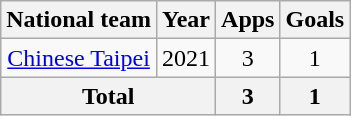<table class="wikitable" style="text-align:center">
<tr>
<th>National team</th>
<th>Year</th>
<th>Apps</th>
<th>Goals</th>
</tr>
<tr>
<td rowspan="1"><a href='#'>Chinese Taipei</a></td>
<td>2021</td>
<td>3</td>
<td>1</td>
</tr>
<tr>
<th colspan=2>Total</th>
<th>3</th>
<th>1</th>
</tr>
</table>
